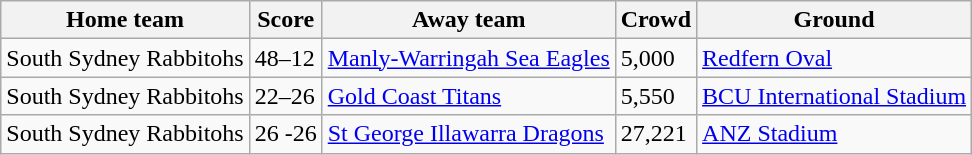<table class="wikitable">
<tr>
<th>Home team</th>
<th>Score</th>
<th>Away team</th>
<th>Crowd</th>
<th>Ground</th>
</tr>
<tr>
<td>South Sydney Rabbitohs</td>
<td>48–12</td>
<td><a href='#'>Manly-Warringah Sea Eagles</a></td>
<td>5,000</td>
<td><a href='#'>Redfern Oval</a></td>
</tr>
<tr>
<td>South Sydney Rabbitohs</td>
<td>22–26</td>
<td><a href='#'>Gold Coast Titans</a></td>
<td>5,550</td>
<td><a href='#'>BCU International Stadium</a></td>
</tr>
<tr>
<td>South Sydney Rabbitohs</td>
<td>26 -26</td>
<td><a href='#'>St George Illawarra Dragons</a></td>
<td>27,221</td>
<td><a href='#'>ANZ Stadium</a></td>
</tr>
</table>
